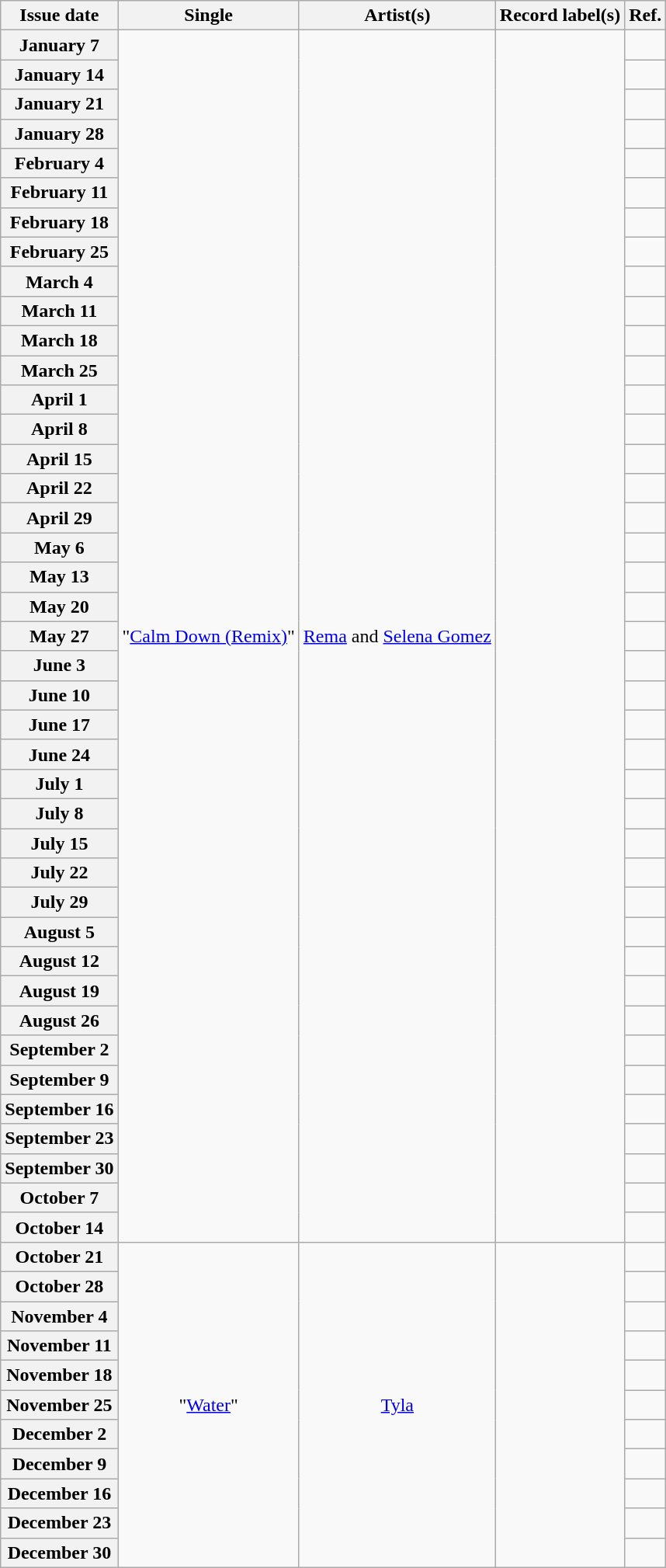<table class="wikitable plainrowheaders" style="text-align:center">
<tr>
<th scope="col">Issue date</th>
<th scope="col">Single</th>
<th scope="col">Artist(s)</th>
<th scope="col">Record label(s)</th>
<th scope="col">Ref.</th>
</tr>
<tr>
<th scope="row">January 7</th>
<td rowspan="41">"<a href='#'>Calm Down (Remix)</a>"</td>
<td rowspan="41"><a href='#'>Rema</a> and <a href='#'>Selena Gomez</a></td>
<td rowspan="41"></td>
<td></td>
</tr>
<tr>
<th scope="row">January 14</th>
<td></td>
</tr>
<tr>
<th scope="row">January 21</th>
<td></td>
</tr>
<tr>
<th scope="row">January 28</th>
<td></td>
</tr>
<tr>
<th scope="row">February 4</th>
<td></td>
</tr>
<tr>
<th scope="row">February 11</th>
<td></td>
</tr>
<tr>
<th scope="row">February 18</th>
<td></td>
</tr>
<tr>
<th scope="row">February 25</th>
<td></td>
</tr>
<tr>
<th scope="row">March 4</th>
<td></td>
</tr>
<tr>
<th scope="row">March 11</th>
<td></td>
</tr>
<tr>
<th scope="row">March 18</th>
<td></td>
</tr>
<tr>
<th scope="row">March 25</th>
<td></td>
</tr>
<tr>
<th scope="row">April 1</th>
<td></td>
</tr>
<tr>
<th scope="row">April 8</th>
<td></td>
</tr>
<tr>
<th scope="row">April 15</th>
<td></td>
</tr>
<tr>
<th scope="row">April 22</th>
<td></td>
</tr>
<tr>
<th scope="row">April 29</th>
<td></td>
</tr>
<tr>
<th scope="row">May 6</th>
<td></td>
</tr>
<tr>
<th scope="row">May 13</th>
<td></td>
</tr>
<tr>
<th scope="row">May 20</th>
<td></td>
</tr>
<tr>
<th scope="row">May 27</th>
<td></td>
</tr>
<tr>
<th scope="row">June 3</th>
<td></td>
</tr>
<tr>
<th scope="row">June 10</th>
<td></td>
</tr>
<tr>
<th scope="row">June 17</th>
<td></td>
</tr>
<tr>
<th scope="row">June 24</th>
<td></td>
</tr>
<tr>
<th scope="row">July 1</th>
<td></td>
</tr>
<tr>
<th scope="row">July 8</th>
<td></td>
</tr>
<tr>
<th scope="row">July 15</th>
<td></td>
</tr>
<tr>
<th scope="row">July 22</th>
<td></td>
</tr>
<tr>
<th scope="row">July 29</th>
<td></td>
</tr>
<tr>
<th scope="row">August 5</th>
<td></td>
</tr>
<tr>
<th scope="row">August 12</th>
<td></td>
</tr>
<tr>
<th scope="row">August 19</th>
<td></td>
</tr>
<tr>
<th scope="row">August 26</th>
<td></td>
</tr>
<tr>
<th scope="row">September 2</th>
<td></td>
</tr>
<tr>
<th scope="row">September 9</th>
<td></td>
</tr>
<tr>
<th scope="row">September 16</th>
<td></td>
</tr>
<tr>
<th scope="row">September 23</th>
<td></td>
</tr>
<tr>
<th scope="row">September 30</th>
<td></td>
</tr>
<tr>
<th scope="row">October 7</th>
<td></td>
</tr>
<tr>
<th scope="row">October 14</th>
<td></td>
</tr>
<tr>
<th scope="row">October 21</th>
<td rowspan="11">"<a href='#'>Water</a>"</td>
<td rowspan="11"><a href='#'>Tyla</a></td>
<td rowspan="11"></td>
<td></td>
</tr>
<tr>
<th scope="row">October 28</th>
<td></td>
</tr>
<tr>
<th scope="row">November 4</th>
<td></td>
</tr>
<tr>
<th scope="row">November 11</th>
<td></td>
</tr>
<tr>
<th scope="row">November 18</th>
<td></td>
</tr>
<tr>
<th scope="row">November 25</th>
<td></td>
</tr>
<tr>
<th scope="row">December 2</th>
<td></td>
</tr>
<tr>
<th scope="row">December 9</th>
<td></td>
</tr>
<tr>
<th scope="row">December 16</th>
<td></td>
</tr>
<tr>
<th scope="row">December 23</th>
<td></td>
</tr>
<tr>
<th scope="row">December 30</th>
<td></td>
</tr>
</table>
